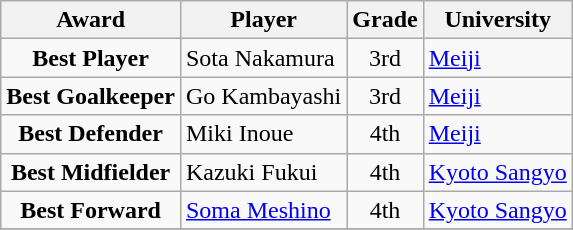<table class="wikitable" style="text-align:center">
<tr>
<th>Award</th>
<th>Player</th>
<th>Grade</th>
<th>University</th>
</tr>
<tr>
<td><strong>Best Player</strong></td>
<td align="left"> Sota Nakamura</td>
<td>3rd</td>
<td align="left"><a href='#'>Meiji</a></td>
</tr>
<tr>
<td><strong>Best Goalkeeper</strong></td>
<td align="left"> Go Kambayashi</td>
<td>3rd</td>
<td align="left"><a href='#'>Meiji</a></td>
</tr>
<tr>
<td><strong>Best Defender</strong></td>
<td align="left"> Miki Inoue</td>
<td>4th</td>
<td align="left"><a href='#'>Meiji</a></td>
</tr>
<tr>
<td><strong>Best Midfielder</strong></td>
<td align="left"> Kazuki Fukui</td>
<td>4th</td>
<td align="left"><a href='#'>Kyoto Sangyo</a></td>
</tr>
<tr>
<td><strong>Best Forward</strong></td>
<td align="left"> <a href='#'>Soma Meshino</a></td>
<td>4th</td>
<td align="left"><a href='#'>Kyoto Sangyo</a></td>
</tr>
<tr>
</tr>
</table>
